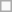<table class=wikitable>
<tr>
<td></td>
</tr>
</table>
